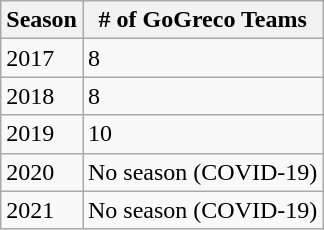<table class="wikitable">
<tr>
<th>Season</th>
<th># of GoGreco Teams</th>
</tr>
<tr>
<td>2017</td>
<td>8</td>
</tr>
<tr>
<td>2018</td>
<td>8</td>
</tr>
<tr>
<td>2019</td>
<td>10</td>
</tr>
<tr>
<td>2020</td>
<td>No season (COVID-19)</td>
</tr>
<tr>
<td>2021</td>
<td>No season (COVID-19)</td>
</tr>
</table>
